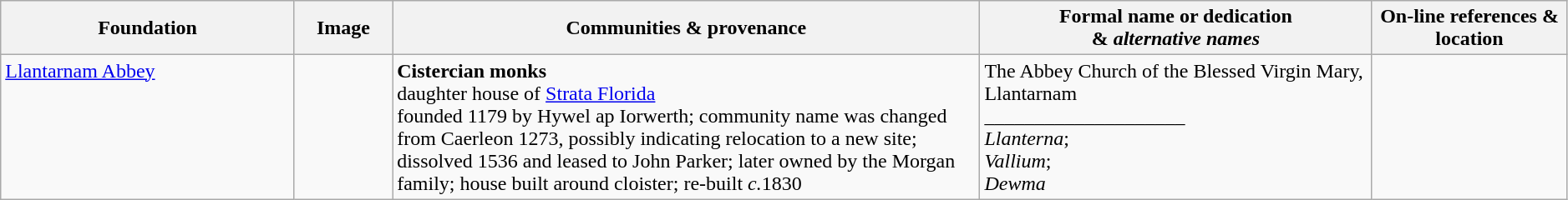<table style="width:99%;" class="wikitable">
<tr>
<th style="width:15%;">Foundation</th>
<th style="width:5%;">Image</th>
<th style="width:30%;">Communities & provenance</th>
<th style="width:20%;">Formal name or dedication <br>& <em>alternative names</em></th>
<th style="width:10%;">On-line references & location</th>
</tr>
<tr valign=top>
<td><a href='#'>Llantarnam Abbey</a></td>
<td></td>
<td><strong>Cistercian monks</strong><br>daughter house of <a href='#'>Strata Florida</a><br>founded 1179 by Hywel ap Iorwerth; community name was changed from Caerleon 1273, possibly indicating relocation to a new site;<br>dissolved 1536 and leased to John Parker; later owned by the Morgan family; house built around cloister; re-built <em>c.</em>1830</td>
<td>The Abbey Church of the Blessed Virgin Mary, Llantarnam<br>____________________<br><em>Llanterna</em>;<br><em>Vallium</em>;<br><em>Dewma</em></td>
<td><br><br></td>
</tr>
</table>
